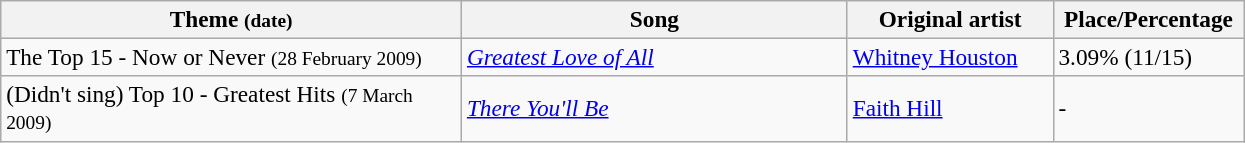<table class="wikitable" style="font-size:97%;">
<tr>
<th style="width:300px;">Theme <small>(date)</small></th>
<th style="width:250px;">Song</th>
<th style="width:130px;">Original artist</th>
<th style="width:120px;">Place/Percentage</th>
</tr>
<tr>
<td>The Top 15 - Now or Never <small>(28 February 2009)</small></td>
<td><em><a href='#'>Greatest Love of All</a></em></td>
<td><a href='#'>Whitney Houston</a></td>
<td>3.09% (11/15)</td>
</tr>
<tr>
<td>(Didn't sing) Top 10 - Greatest Hits <small>(7 March 2009)</small></td>
<td><em><a href='#'>There You'll Be</a></em></td>
<td><a href='#'>Faith Hill</a></td>
<td>-</td>
</tr>
</table>
